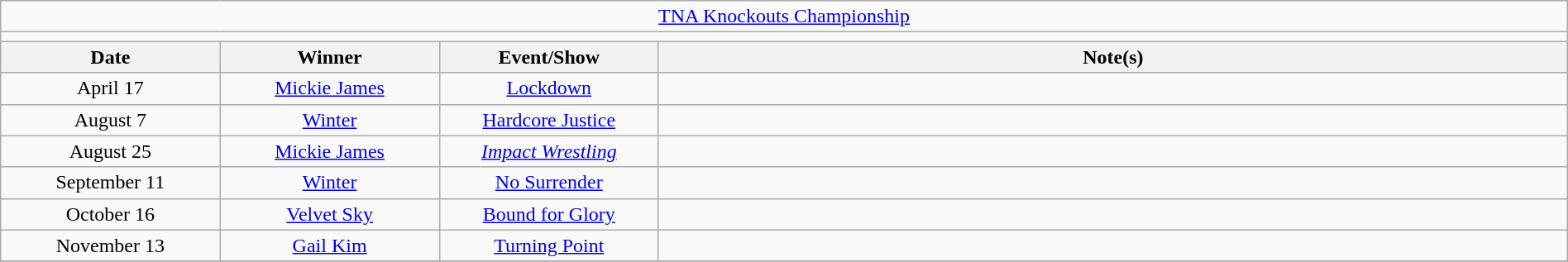<table class="wikitable" style="text-align:center; width:100%;">
<tr>
<td colspan="5"><a href='#'>TNA Knockouts Championship</a></td>
</tr>
<tr>
<td colspan="5"><strong></strong></td>
</tr>
<tr>
<th width="14%">Date</th>
<th width="14%">Winner</th>
<th width="14%">Event/Show</th>
<th width="58%">Note(s)</th>
</tr>
<tr>
<td>April 17</td>
<td><a href='#'>Mickie James</a></td>
<td><a href='#'>Lockdown</a></td>
<td></td>
</tr>
<tr>
<td>August 7</td>
<td><a href='#'>Winter</a></td>
<td><a href='#'>Hardcore Justice</a></td>
<td></td>
</tr>
<tr>
<td>August 25</td>
<td><a href='#'>Mickie James</a></td>
<td><em><a href='#'>Impact Wrestling</a></em></td>
<td></td>
</tr>
<tr>
<td>September 11</td>
<td><a href='#'>Winter</a></td>
<td><a href='#'>No Surrender</a></td>
<td></td>
</tr>
<tr>
<td>October 16</td>
<td><a href='#'>Velvet Sky</a></td>
<td><a href='#'>Bound for Glory</a></td>
<td></td>
</tr>
<tr>
<td>November 13</td>
<td><a href='#'>Gail Kim</a></td>
<td><a href='#'>Turning Point</a></td>
<td></td>
</tr>
<tr>
</tr>
</table>
